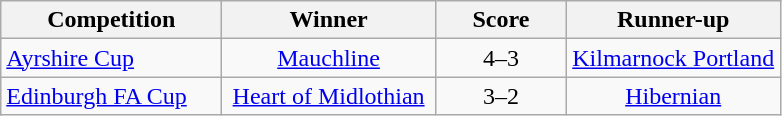<table class="wikitable" style="text-align: center;">
<tr>
<th width=140>Competition</th>
<th width=135>Winner</th>
<th width=80>Score</th>
<th width=135>Runner-up</th>
</tr>
<tr>
<td align=left><a href='#'>Ayrshire Cup</a></td>
<td><a href='#'>Mauchline</a></td>
<td>4–3</td>
<td><a href='#'>Kilmarnock Portland</a></td>
</tr>
<tr>
<td align=left><a href='#'>Edinburgh FA Cup</a></td>
<td><a href='#'>Heart of Midlothian</a></td>
<td>3–2</td>
<td><a href='#'>Hibernian</a></td>
</tr>
</table>
